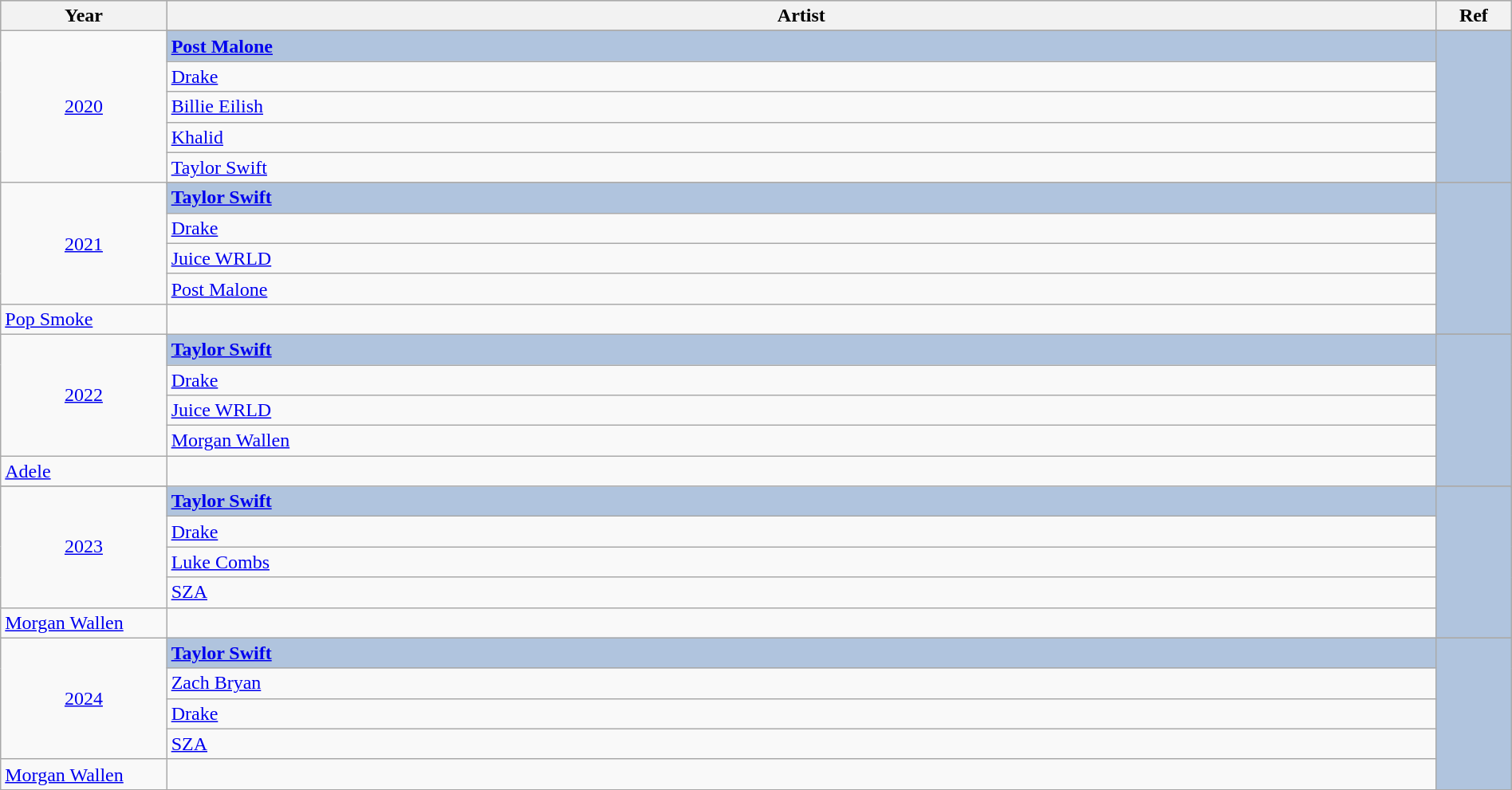<table class="wikitable" style="width:100%;">
<tr style="background:#bebebe;">
<th style="width:11%;">Year</th>
<th style="width:84%;">Artist</th>
<th style="width:5%;">Ref</th>
</tr>
<tr>
<td rowspan="6" align="center"><a href='#'>2020</a></td>
</tr>
<tr style="background:#B0C4DE">
<td><strong><a href='#'>Post Malone</a></strong></td>
<td rowspan="6" align="center"></td>
</tr>
<tr>
<td><a href='#'>Drake</a></td>
</tr>
<tr>
<td><a href='#'>Billie Eilish</a></td>
</tr>
<tr>
<td><a href='#'>Khalid</a></td>
</tr>
<tr>
<td><a href='#'>Taylor Swift</a></td>
</tr>
<tr>
<td rowspan="6" align="center"><a href='#'>2021</a></td>
</tr>
<tr>
</tr>
<tr style="background:#B0C4DE">
<td><strong><a href='#'>Taylor Swift</a></strong></td>
<td rowspan="6" align="center"></td>
</tr>
<tr>
<td><a href='#'>Drake</a></td>
</tr>
<tr>
<td><a href='#'>Juice WRLD</a></td>
</tr>
<tr>
<td><a href='#'>Post Malone</a></td>
</tr>
<tr>
<td><a href='#'>Pop Smoke</a></td>
</tr>
<tr>
<td rowspan="6" align="center"><a href='#'>2022</a></td>
</tr>
<tr>
</tr>
<tr style="background:#B0C4DE">
<td><strong><a href='#'>Taylor Swift</a></strong></td>
<td rowspan="6" align="center"></td>
</tr>
<tr>
<td><a href='#'>Drake</a></td>
</tr>
<tr>
<td><a href='#'>Juice WRLD</a></td>
</tr>
<tr>
<td><a href='#'>Morgan Wallen</a></td>
</tr>
<tr>
<td><a href='#'>Adele</a></td>
</tr>
<tr>
</tr>
<tr>
<td rowspan="6" align="center"><a href='#'>2023</a></td>
</tr>
<tr>
</tr>
<tr style="background:#B0C4DE">
<td><strong><a href='#'>Taylor Swift</a></strong></td>
<td rowspan="6" align="center"></td>
</tr>
<tr>
<td><a href='#'>Drake</a></td>
</tr>
<tr>
<td><a href='#'>Luke Combs</a></td>
</tr>
<tr>
<td><a href='#'>SZA</a></td>
</tr>
<tr>
<td><a href='#'>Morgan Wallen</a></td>
</tr>
<tr>
<td rowspan="6" align="center"><a href='#'>2024</a></td>
</tr>
<tr>
</tr>
<tr style="background:#B0C4DE">
<td><strong><a href='#'>Taylor Swift</a></strong></td>
<td rowspan="6" align="center"></td>
</tr>
<tr>
<td><a href='#'>Zach Bryan</a></td>
</tr>
<tr>
<td><a href='#'>Drake</a></td>
</tr>
<tr>
<td><a href='#'>SZA</a></td>
</tr>
<tr>
<td><a href='#'>Morgan Wallen</a></td>
</tr>
<tr>
</tr>
</table>
